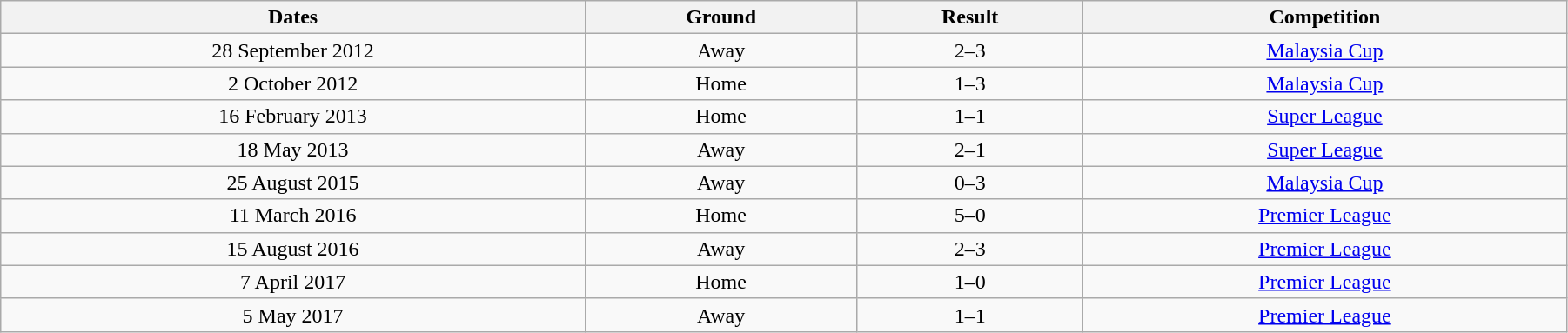<table class="wikitable" style="width:95%;text-align:center">
<tr>
<th>Dates</th>
<th>Ground</th>
<th>Result</th>
<th>Competition</th>
</tr>
<tr>
<td>28 September 2012</td>
<td>Away</td>
<td>2–3</td>
<td><a href='#'>Malaysia Cup</a></td>
</tr>
<tr>
<td>2 October 2012</td>
<td>Home</td>
<td>1–3</td>
<td><a href='#'>Malaysia Cup</a></td>
</tr>
<tr>
<td>16 February 2013</td>
<td>Home</td>
<td>1–1</td>
<td><a href='#'>Super League</a></td>
</tr>
<tr>
<td>18 May 2013</td>
<td>Away</td>
<td>2–1</td>
<td><a href='#'>Super League</a></td>
</tr>
<tr>
<td>25 August 2015</td>
<td>Away</td>
<td>0–3</td>
<td><a href='#'>Malaysia Cup</a></td>
</tr>
<tr>
<td>11 March 2016</td>
<td>Home</td>
<td>5–0</td>
<td><a href='#'>Premier League</a></td>
</tr>
<tr>
<td>15 August 2016</td>
<td>Away</td>
<td>2–3</td>
<td><a href='#'>Premier League</a></td>
</tr>
<tr>
<td>7 April 2017</td>
<td>Home</td>
<td>1–0</td>
<td><a href='#'>Premier League</a></td>
</tr>
<tr>
<td>5 May 2017</td>
<td>Away</td>
<td>1–1</td>
<td><a href='#'>Premier League</a></td>
</tr>
</table>
